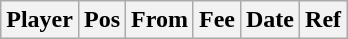<table class="wikitable" style="text-align:center; width="70%; text-align:left">
<tr>
<th><strong>Player</strong></th>
<th><strong>Pos</strong></th>
<th><strong>From</strong></th>
<th><strong>Fee</strong></th>
<th><strong>Date</strong></th>
<th><strong>Ref</strong></th>
</tr>
</table>
